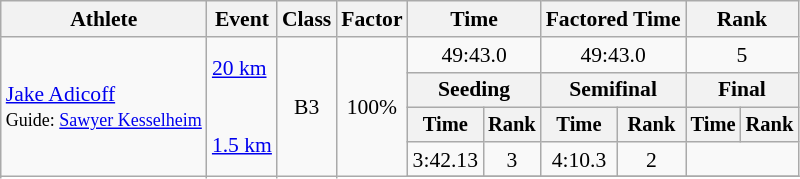<table class=wikitable style=font-size:90%;text-align:center>
<tr>
<th>Athlete</th>
<th>Event</th>
<th>Class</th>
<th>Factor</th>
<th colspan=2>Time</th>
<th colspan=2>Factored Time</th>
<th colspan=2>Rank</th>
</tr>
<tr>
<td rowspan=5 align=left><a href='#'>Jake Adicoff</a><br><small>Guide: <a href='#'>Sawyer Kesselheim</a></small></td>
<td align=left rowspan=5><a href='#'>20 km</a><br><br><br> <a href='#'>1.5 km</a></td>
<td align=centre rowspan=5>B3</td>
<td align=centre rowspan=5>100%</td>
<td colspan=2>49:43.0</td>
<td colspan=2>49:43.0</td>
<td colspan=2>5</td>
</tr>
<tr>
<th colspan=2>Seeding</th>
<th colspan=2>Semifinal</th>
<th colspan=2>Final</th>
</tr>
<tr style=font-size:95%>
<th>Time</th>
<th>Rank</th>
<th>Time</th>
<th>Rank</th>
<th>Time</th>
<th>Rank</th>
</tr>
<tr>
<td>3:42.13</td>
<td>3</td>
<td>4:10.3</td>
<td>2</td>
<td colspan=2></td>
</tr>
<tr>
</tr>
</table>
